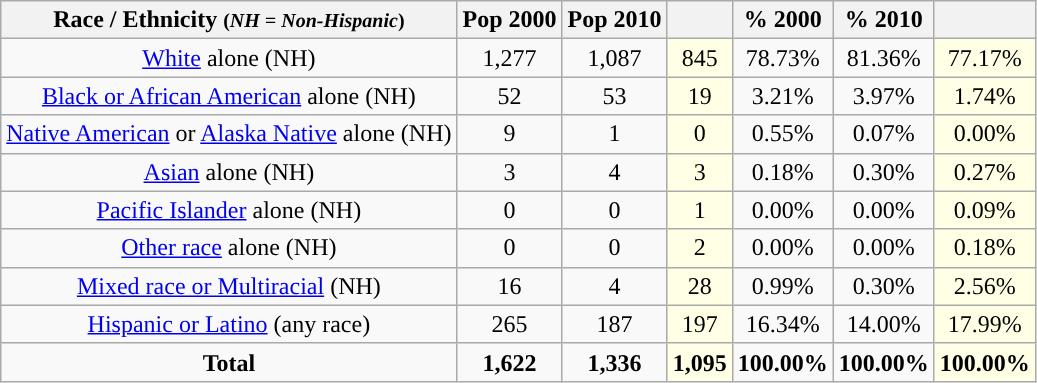<table class="wikitable" style="text-align:center;">
<tr>
<th>Race / Ethnicity <small>(<em>NH = Non-Hispanic</em>)</small></th>
<th>Pop 2000</th>
<th>Pop 2010</th>
<th></th>
<th>% 2000</th>
<th>% 2010</th>
<th></th>
</tr>
<tr>
<td><a href='#'>White</a> alone (NH)</td>
<td>1,277</td>
<td>1,087</td>
<td style='background: #ffffe6;'>845</td>
<td>78.73%</td>
<td>81.36%</td>
<td style='background: #ffffe6;'>77.17%</td>
</tr>
<tr>
<td><a href='#'>Black or African American</a> alone (NH)</td>
<td>52</td>
<td>53</td>
<td style='background: #ffffe6;'>19</td>
<td>3.21%</td>
<td>3.97%</td>
<td style='background: #ffffe6;'>1.74%</td>
</tr>
<tr>
<td><a href='#'>Native American</a> or <a href='#'>Alaska Native</a> alone (NH)</td>
<td>9</td>
<td>1</td>
<td style='background: #ffffe6;'>0</td>
<td>0.55%</td>
<td>0.07%</td>
<td style='background: #ffffe6;'>0.00%</td>
</tr>
<tr>
<td><a href='#'>Asian</a> alone (NH)</td>
<td>3</td>
<td>4</td>
<td style='background: #ffffe6;'>3</td>
<td>0.18%</td>
<td>0.30%</td>
<td style='background: #ffffe6;'>0.27%</td>
</tr>
<tr>
<td><a href='#'>Pacific Islander</a> alone (NH)</td>
<td>0</td>
<td>0</td>
<td style='background: #ffffe6;'>1</td>
<td>0.00%</td>
<td>0.00%</td>
<td style='background: #ffffe6;'>0.09%</td>
</tr>
<tr>
<td><a href='#'>Other race</a> alone (NH)</td>
<td>0</td>
<td>0</td>
<td style='background: #ffffe6;'>2</td>
<td>0.00%</td>
<td>0.00%</td>
<td style='background: #ffffe6;'>0.18%</td>
</tr>
<tr>
<td><a href='#'>Mixed race or Multiracial</a> (NH)</td>
<td>16</td>
<td>4</td>
<td style='background: #ffffe6;'>28</td>
<td>0.99%</td>
<td>0.30%</td>
<td style='background: #ffffe6;'>2.56%</td>
</tr>
<tr>
<td><a href='#'>Hispanic or Latino</a> (any race)</td>
<td>265</td>
<td>187</td>
<td style='background: #ffffe6;'>197</td>
<td>16.34%</td>
<td>14.00%</td>
<td style='background: #ffffe6;'>17.99%</td>
</tr>
<tr>
<td><strong>Total</strong></td>
<td><strong>1,622</strong></td>
<td><strong>1,336</strong></td>
<td style='background: #ffffe6;'><strong>1,095</strong></td>
<td><strong>100.00%</strong></td>
<td><strong>100.00%</strong></td>
<td style='background: #ffffe6;'><strong>100.00%</strong></td>
</tr>
</table>
